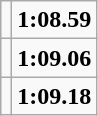<table class="wikitable">
<tr>
<td></td>
<td align=center><strong>1:08.59</strong></td>
</tr>
<tr>
<td></td>
<td align=center><strong>1:09.06</strong></td>
</tr>
<tr>
<td></td>
<td align=center><strong>1:09.18</strong></td>
</tr>
</table>
